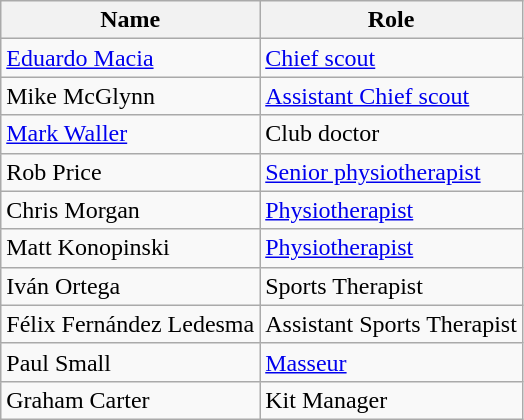<table class="wikitable">
<tr>
<th>Name</th>
<th>Role</th>
</tr>
<tr>
<td> <a href='#'>Eduardo Macia</a></td>
<td><a href='#'>Chief scout</a></td>
</tr>
<tr>
<td> Mike McGlynn</td>
<td><a href='#'>Assistant Chief scout</a></td>
</tr>
<tr>
<td> <a href='#'>Mark Waller</a></td>
<td>Club doctor</td>
</tr>
<tr>
<td> Rob Price</td>
<td><a href='#'>Senior physiotherapist</a></td>
</tr>
<tr>
<td> Chris Morgan</td>
<td><a href='#'>Physiotherapist</a></td>
</tr>
<tr>
<td> Matt Konopinski</td>
<td><a href='#'>Physiotherapist</a></td>
</tr>
<tr>
<td> Iván Ortega</td>
<td>Sports Therapist</td>
</tr>
<tr>
<td> Félix Fernández Ledesma</td>
<td>Assistant Sports Therapist</td>
</tr>
<tr>
<td> Paul Small</td>
<td><a href='#'>Masseur</a></td>
</tr>
<tr>
<td> Graham Carter</td>
<td>Kit Manager</td>
</tr>
</table>
